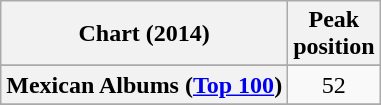<table class="wikitable sortable plainrowheaders" style="text-align:center">
<tr>
<th>Chart (2014)</th>
<th>Peak<br>position</th>
</tr>
<tr>
</tr>
<tr>
</tr>
<tr>
</tr>
<tr>
</tr>
<tr>
</tr>
<tr>
</tr>
<tr>
<th scope="row">Mexican Albums (<a href='#'>Top 100</a>)</th>
<td style="text-align:center;">52</td>
</tr>
<tr>
</tr>
<tr>
</tr>
<tr>
</tr>
<tr>
</tr>
<tr>
</tr>
<tr>
</tr>
</table>
